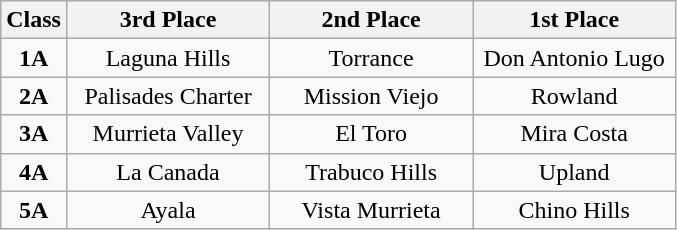<table class="wikitable" style="text-align: center;">
<tr>
<th>Class</th>
<th style="min-width: 8em;">3rd Place</th>
<th style="min-width: 8em;">2nd Place</th>
<th style="min-width: 8em;">1st Place</th>
</tr>
<tr>
<td><strong>1A</strong></td>
<td>Laguna Hills</td>
<td>Torrance</td>
<td>Don Antonio Lugo</td>
</tr>
<tr>
<td><strong>2A</strong></td>
<td>Palisades Charter</td>
<td>Mission Viejo</td>
<td>Rowland</td>
</tr>
<tr>
<td><strong>3A</strong></td>
<td>Murrieta Valley</td>
<td>El Toro</td>
<td>Mira Costa</td>
</tr>
<tr>
<td><strong>4A</strong></td>
<td>La Canada</td>
<td>Trabuco Hills</td>
<td>Upland</td>
</tr>
<tr>
<td><strong>5A</strong></td>
<td>Ayala</td>
<td>Vista Murrieta</td>
<td>Chino Hills</td>
</tr>
</table>
